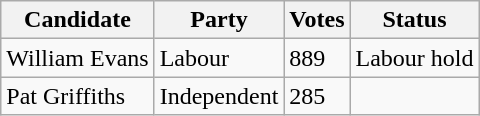<table class="wikitable sortable">
<tr>
<th>Candidate</th>
<th>Party</th>
<th>Votes</th>
<th>Status</th>
</tr>
<tr>
<td>William Evans</td>
<td>Labour</td>
<td>889</td>
<td>Labour hold</td>
</tr>
<tr>
<td>Pat Griffiths</td>
<td>Independent</td>
<td>285</td>
<td></td>
</tr>
</table>
